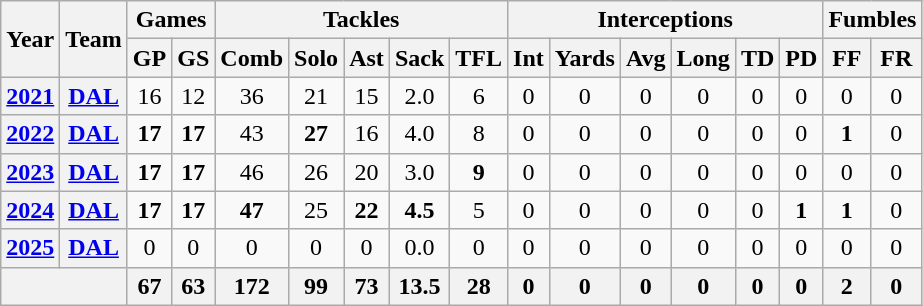<table class= "wikitable" float="left" border="1" style="text-align:center; width:45%;">
<tr>
<th rowspan="2">Year</th>
<th rowspan="2">Team</th>
<th colspan="2">Games</th>
<th colspan="5">Tackles</th>
<th colspan="6">Interceptions</th>
<th colspan="2">Fumbles</th>
</tr>
<tr>
<th>GP</th>
<th>GS</th>
<th>Comb</th>
<th>Solo</th>
<th>Ast</th>
<th>Sack</th>
<th>TFL</th>
<th>Int</th>
<th>Yards</th>
<th>Avg</th>
<th>Long</th>
<th>TD</th>
<th>PD</th>
<th>FF</th>
<th>FR</th>
</tr>
<tr>
<th><a href='#'>2021</a></th>
<th><a href='#'>DAL</a></th>
<td>16</td>
<td>12</td>
<td>36</td>
<td>21</td>
<td>15</td>
<td>2.0</td>
<td>6</td>
<td>0</td>
<td>0</td>
<td>0</td>
<td>0</td>
<td>0</td>
<td>0</td>
<td>0</td>
<td 0>0</td>
</tr>
<tr>
<th><a href='#'>2022</a></th>
<th><a href='#'>DAL</a></th>
<td><strong>17</strong></td>
<td><strong>17</strong></td>
<td>43</td>
<td><strong>27</strong></td>
<td>16</td>
<td>4.0</td>
<td>8</td>
<td>0</td>
<td>0</td>
<td>0</td>
<td>0</td>
<td>0</td>
<td>0</td>
<td><strong>1</strong></td>
<td>0</td>
</tr>
<tr>
<th><a href='#'>2023</a></th>
<th><a href='#'>DAL</a></th>
<td><strong>17</strong></td>
<td><strong>17</strong></td>
<td>46</td>
<td>26</td>
<td>20</td>
<td>3.0</td>
<td><strong>9</strong></td>
<td>0</td>
<td>0</td>
<td>0</td>
<td>0</td>
<td>0</td>
<td>0</td>
<td>0</td>
<td>0</td>
</tr>
<tr>
<th><a href='#'>2024</a></th>
<th><a href='#'>DAL</a></th>
<td><strong>17</strong></td>
<td><strong>17</strong></td>
<td><strong>47</strong></td>
<td>25</td>
<td><strong>22</strong></td>
<td><strong>4.5</strong></td>
<td>5</td>
<td>0</td>
<td>0</td>
<td>0</td>
<td>0</td>
<td>0</td>
<td><strong>1</strong></td>
<td><strong>1</strong></td>
<td>0</td>
</tr>
<tr>
<th><a href='#'>2025</a></th>
<th><a href='#'>DAL</a></th>
<td>0</td>
<td>0</td>
<td>0</td>
<td>0</td>
<td>0</td>
<td>0.0</td>
<td>0</td>
<td>0</td>
<td>0</td>
<td>0</td>
<td>0</td>
<td>0</td>
<td>0</td>
<td>0</td>
<td>0</td>
</tr>
<tr>
<th colspan="2"></th>
<th>67</th>
<th>63</th>
<th>172</th>
<th>99</th>
<th>73</th>
<th>13.5</th>
<th>28</th>
<th>0</th>
<th>0</th>
<th>0</th>
<th>0</th>
<th>0</th>
<th>0</th>
<th>2</th>
<th>0</th>
</tr>
</table>
